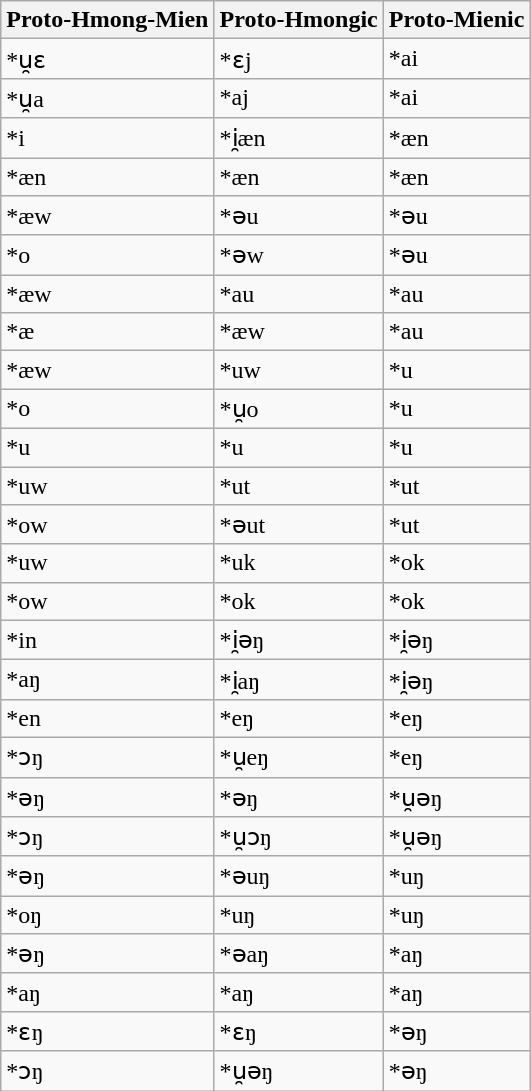<table class="wikitable">
<tr>
<th>Proto-Hmong-Mien</th>
<th>Proto-Hmongic</th>
<th>Proto-Mienic</th>
</tr>
<tr>
<td>*u̯ɛ</td>
<td>*ɛj</td>
<td>*ai</td>
</tr>
<tr>
<td>*u̯a</td>
<td>*aj</td>
<td>*ai</td>
</tr>
<tr>
<td>*i</td>
<td>*i̯æn</td>
<td>*æn</td>
</tr>
<tr>
<td>*æn</td>
<td>*æn</td>
<td>*æn</td>
</tr>
<tr>
<td>*æw</td>
<td>*əu</td>
<td>*əu</td>
</tr>
<tr>
<td>*o</td>
<td>*əw</td>
<td>*əu</td>
</tr>
<tr>
<td>*æw</td>
<td>*au</td>
<td>*au</td>
</tr>
<tr>
<td>*æ</td>
<td>*æw</td>
<td>*au</td>
</tr>
<tr>
<td>*æw</td>
<td>*uw</td>
<td>*u</td>
</tr>
<tr>
<td>*o</td>
<td>*u̯o</td>
<td>*u</td>
</tr>
<tr>
<td>*u</td>
<td>*u</td>
<td>*u</td>
</tr>
<tr>
<td>*uw</td>
<td>*ut</td>
<td>*ut</td>
</tr>
<tr>
<td>*ow</td>
<td>*əut</td>
<td>*ut</td>
</tr>
<tr>
<td>*uw</td>
<td>*uk</td>
<td>*ok</td>
</tr>
<tr>
<td>*ow</td>
<td>*ok</td>
<td>*ok</td>
</tr>
<tr>
<td>*in</td>
<td>*i̯əŋ</td>
<td>*i̯əŋ</td>
</tr>
<tr>
<td>*aŋ</td>
<td>*i̯aŋ</td>
<td>*i̯əŋ</td>
</tr>
<tr>
<td>*en</td>
<td>*eŋ</td>
<td>*eŋ</td>
</tr>
<tr>
<td>*ɔŋ</td>
<td>*u̯eŋ</td>
<td>*eŋ</td>
</tr>
<tr>
<td>*əŋ</td>
<td>*əŋ</td>
<td>*u̯əŋ</td>
</tr>
<tr>
<td>*ɔŋ</td>
<td>*u̯ɔŋ</td>
<td>*u̯əŋ</td>
</tr>
<tr>
<td>*əŋ</td>
<td>*əuŋ</td>
<td>*uŋ</td>
</tr>
<tr>
<td>*oŋ</td>
<td>*uŋ</td>
<td>*uŋ</td>
</tr>
<tr>
<td>*əŋ</td>
<td>*əaŋ</td>
<td>*aŋ</td>
</tr>
<tr>
<td>*aŋ</td>
<td>*aŋ</td>
<td>*aŋ</td>
</tr>
<tr>
<td>*ɛŋ</td>
<td>*ɛŋ</td>
<td>*əŋ</td>
</tr>
<tr>
<td>*ɔŋ</td>
<td>*u̯əŋ</td>
<td>*əŋ</td>
</tr>
</table>
